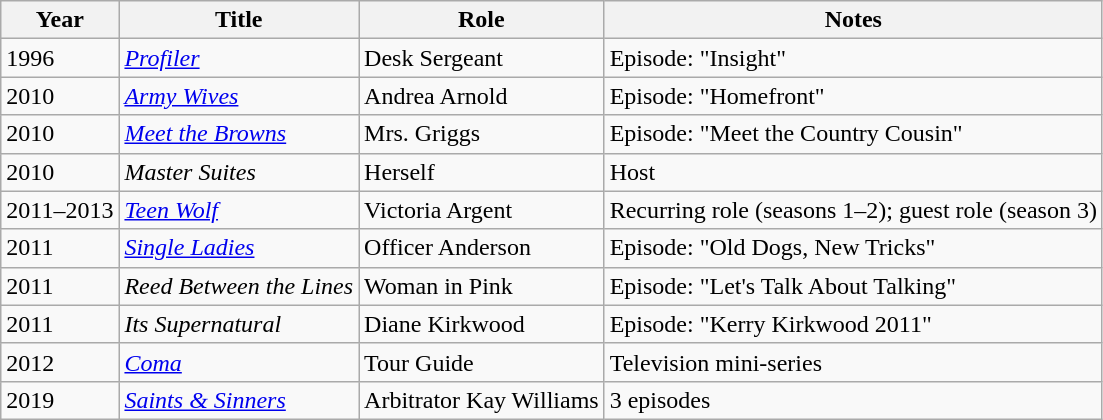<table class="wikitable">
<tr>
<th>Year</th>
<th>Title</th>
<th>Role</th>
<th>Notes</th>
</tr>
<tr>
<td>1996</td>
<td><em><a href='#'>Profiler</a></em></td>
<td>Desk Sergeant</td>
<td>Episode: "Insight"</td>
</tr>
<tr>
<td>2010</td>
<td><em><a href='#'>Army Wives</a></em></td>
<td>Andrea Arnold</td>
<td>Episode: "Homefront"</td>
</tr>
<tr>
<td>2010</td>
<td><em><a href='#'>Meet the Browns</a></em></td>
<td>Mrs. Griggs</td>
<td>Episode: "Meet the Country Cousin"</td>
</tr>
<tr>
<td>2010</td>
<td><em>Master Suites</em></td>
<td>Herself</td>
<td>Host</td>
</tr>
<tr>
<td>2011–2013</td>
<td><em><a href='#'>Teen Wolf</a></em></td>
<td>Victoria Argent</td>
<td>Recurring role (seasons 1–2); guest role (season 3)</td>
</tr>
<tr>
<td>2011</td>
<td><em><a href='#'>Single Ladies</a></em></td>
<td>Officer Anderson</td>
<td>Episode: "Old Dogs, New Tricks"</td>
</tr>
<tr>
<td>2011</td>
<td><em>Reed Between the Lines</em></td>
<td>Woman in Pink</td>
<td>Episode: "Let's Talk About Talking"</td>
</tr>
<tr>
<td>2011</td>
<td><em>Its Supernatural</em></td>
<td>Diane Kirkwood</td>
<td>Episode: "Kerry Kirkwood 2011"</td>
</tr>
<tr>
<td>2012</td>
<td><em><a href='#'>Coma</a></em></td>
<td>Tour Guide</td>
<td>Television mini-series</td>
</tr>
<tr>
<td>2019</td>
<td><em><a href='#'>Saints & Sinners</a></em></td>
<td>Arbitrator Kay Williams</td>
<td>3 episodes</td>
</tr>
</table>
